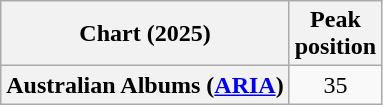<table class="wikitable plainrowheaders" style="text-align:center">
<tr>
<th scope="col">Chart (2025)</th>
<th scope="col">Peak<br>position</th>
</tr>
<tr>
<th scope="row">Australian Albums (<a href='#'>ARIA</a>)</th>
<td>35</td>
</tr>
</table>
